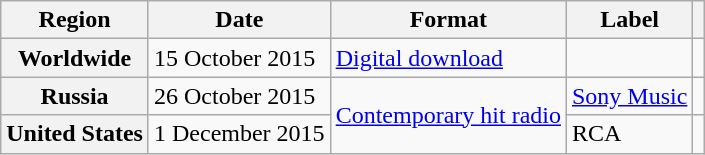<table class="wikitable plainrowheaders">
<tr>
<th scope="col">Region</th>
<th scope="col">Date</th>
<th scope="col">Format</th>
<th scope="col">Label</th>
<th scope="col"></th>
</tr>
<tr>
<th scope="row">Worldwide</th>
<td>15 October 2015</td>
<td><a href='#'>Digital download</a></td>
<td></td>
<td align="center"></td>
</tr>
<tr>
<th scope="row">Russia</th>
<td>26 October 2015</td>
<td rowspan="2"><a href='#'>Contemporary hit radio</a></td>
<td><a href='#'>Sony Music</a></td>
<td align="center"></td>
</tr>
<tr>
<th scope="row">United States</th>
<td>1 December 2015</td>
<td>RCA</td>
<td align="center"></td>
</tr>
</table>
